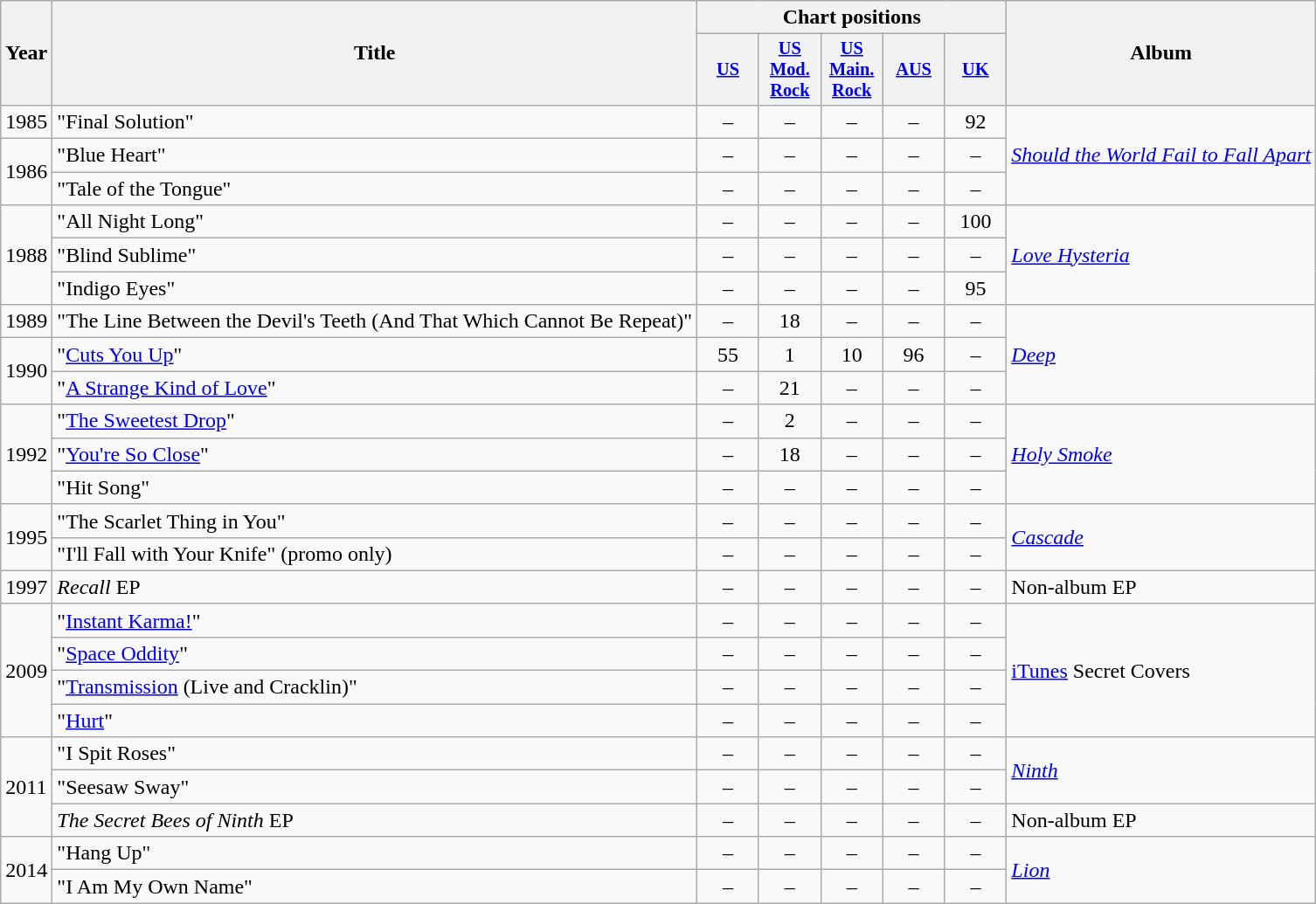<table class="wikitable">
<tr>
<th rowspan="2">Year</th>
<th rowspan="2">Title</th>
<th colspan="5">Chart positions</th>
<th rowspan="2">Album</th>
</tr>
<tr>
<th scope="col" style="width:3em; font-size:85%"><a href='#'>US</a></th>
<th scope="col" style="width:3em; font-size:85%"><a href='#'>US<br>Mod. Rock</a></th>
<th scope="col" style="width:3em; font-size:85%"><a href='#'>US<br>Main. Rock</a></th>
<th scope="col" style="width:3em; font-size:85%"><a href='#'>AUS</a><br></th>
<th scope="col" style="width:3em; font-size:85%"><a href='#'>UK</a></th>
</tr>
<tr>
<td>1985</td>
<td>"Final Solution"</td>
<td style="text-align:center;">–</td>
<td style="text-align:center;">–</td>
<td style="text-align:center;">–</td>
<td style="text-align:center;">–</td>
<td style="text-align:center;">92</td>
<td rowspan="3"><em><a href='#'>Should the World Fail to Fall Apart</a></em></td>
</tr>
<tr>
<td rowspan="2">1986</td>
<td>"Blue Heart"</td>
<td style="text-align:center;">–</td>
<td style="text-align:center;">–</td>
<td style="text-align:center;">–</td>
<td style="text-align:center;">–</td>
<td style="text-align:center;">–</td>
</tr>
<tr>
<td>"Tale of the Tongue"</td>
<td style="text-align:center;">–</td>
<td style="text-align:center;">–</td>
<td style="text-align:center;">–</td>
<td style="text-align:center;">–</td>
<td style="text-align:center;">–</td>
</tr>
<tr>
<td rowspan="3">1988</td>
<td>"All Night Long"</td>
<td style="text-align:center;">–</td>
<td style="text-align:center;">–</td>
<td style="text-align:center;">–</td>
<td style="text-align:center;">–</td>
<td style="text-align:center;">100</td>
<td rowspan="3"><em><a href='#'>Love Hysteria</a></em></td>
</tr>
<tr>
<td>"Blind Sublime"</td>
<td style="text-align:center;">–</td>
<td style="text-align:center;">–</td>
<td style="text-align:center;">–</td>
<td style="text-align:center;">–</td>
<td style="text-align:center;">–</td>
</tr>
<tr>
<td>"Indigo Eyes"</td>
<td style="text-align:center;">–</td>
<td style="text-align:center;">–</td>
<td style="text-align:center;">–</td>
<td style="text-align:center;">–</td>
<td style="text-align:center;">95</td>
</tr>
<tr>
<td>1989</td>
<td>"The Line Between the Devil's Teeth (And That Which Cannot Be Repeat)"</td>
<td style="text-align:center;">–</td>
<td style="text-align:center;">18</td>
<td style="text-align:center;">–</td>
<td style="text-align:center;">–</td>
<td style="text-align:center;">–</td>
<td Rowspan="3"><em><a href='#'>Deep</a></em></td>
</tr>
<tr>
<td rowspan="2">1990</td>
<td>"<a href='#'>Cuts You Up</a>"</td>
<td style="text-align:center;">55</td>
<td style="text-align:center;">1</td>
<td style="text-align:center;">10</td>
<td style="text-align:center;">96</td>
<td style="text-align:center;">–</td>
</tr>
<tr>
<td>"<a href='#'>A Strange Kind of Love</a>"</td>
<td style="text-align:center;">–</td>
<td style="text-align:center;">21</td>
<td style="text-align:center;">–</td>
<td style="text-align:center;">–</td>
<td style="text-align:center;">–</td>
</tr>
<tr>
<td rowspan="3">1992</td>
<td>"<a href='#'>The Sweetest Drop</a>"</td>
<td style="text-align:center;">–</td>
<td style="text-align:center;">2</td>
<td style="text-align:center;">–</td>
<td style="text-align:center;">–</td>
<td style="text-align:center;">–</td>
<td Rowspan="3"><em><a href='#'>Holy Smoke</a></em></td>
</tr>
<tr>
<td>"<a href='#'>You're So Close</a>"</td>
<td style="text-align:center;">–</td>
<td style="text-align:center;">18</td>
<td style="text-align:center;">–</td>
<td style="text-align:center;">–</td>
<td style="text-align:center;">–</td>
</tr>
<tr>
<td>"Hit Song"</td>
<td style="text-align:center;">–</td>
<td style="text-align:center;">–</td>
<td style="text-align:center;">–</td>
<td style="text-align:center;">–</td>
<td style="text-align:center;">–</td>
</tr>
<tr>
<td rowspan="2">1995</td>
<td>"The Scarlet Thing in You"</td>
<td style="text-align:center;">–</td>
<td style="text-align:center;">–</td>
<td style="text-align:center;">–</td>
<td style="text-align:center;">–</td>
<td style="text-align:center;">–</td>
<td Rowspan="2"><em><a href='#'>Cascade</a></em></td>
</tr>
<tr>
<td>"I'll Fall with Your Knife" (promo only)</td>
<td style="text-align:center;">–</td>
<td style="text-align:center;">–</td>
<td style="text-align:center;">–</td>
<td style="text-align:center;">–</td>
<td style="text-align:center;">–</td>
</tr>
<tr>
<td>1997</td>
<td><em>Recall</em> EP</td>
<td style="text-align:center;">–</td>
<td style="text-align:center;">–</td>
<td style="text-align:center;">–</td>
<td style="text-align:center;">–</td>
<td style="text-align:center;">–</td>
<td>Non-album EP</td>
</tr>
<tr>
<td rowspan="4">2009</td>
<td>"<a href='#'>Instant Karma!</a>"</td>
<td style="text-align:center;">–</td>
<td style="text-align:center;">–</td>
<td style="text-align:center;">–</td>
<td style="text-align:center;">–</td>
<td style="text-align:center;">–</td>
<td rowspan="4"><a href='#'>iTunes</a> Secret Covers</td>
</tr>
<tr>
<td>"<a href='#'>Space Oddity</a>"</td>
<td style="text-align:center;">–</td>
<td style="text-align:center;">–</td>
<td style="text-align:center;">–</td>
<td style="text-align:center;">–</td>
<td style="text-align:center;">–</td>
</tr>
<tr>
<td>"<a href='#'>Transmission</a> (Live and Cracklin)"</td>
<td style="text-align:center;">–</td>
<td style="text-align:center;">–</td>
<td style="text-align:center;">–</td>
<td style="text-align:center;">–</td>
<td style="text-align:center;">–</td>
</tr>
<tr>
<td>"<a href='#'>Hurt</a>"</td>
<td style="text-align:center;">–</td>
<td style="text-align:center;">–</td>
<td style="text-align:center;">–</td>
<td style="text-align:center;">–</td>
<td style="text-align:center;">–</td>
</tr>
<tr>
<td rowspan="3">2011</td>
<td>"I Spit Roses"</td>
<td style="text-align:center;">–</td>
<td style="text-align:center;">–</td>
<td style="text-align:center;">–</td>
<td style="text-align:center;">–</td>
<td style="text-align:center;">–</td>
<td rowspan="2"><em><a href='#'>Ninth</a></em></td>
</tr>
<tr>
<td>"Seesaw Sway"</td>
<td style="text-align:center;">–</td>
<td style="text-align:center;">–</td>
<td style="text-align:center;">–</td>
<td style="text-align:center;">–</td>
<td style="text-align:center;">–</td>
</tr>
<tr>
<td><em>The Secret Bees of Ninth</em> EP</td>
<td style="text-align:center;">–</td>
<td style="text-align:center;">–</td>
<td style="text-align:center;">–</td>
<td style="text-align:center;">–</td>
<td style="text-align:center;">–</td>
<td>Non-album EP</td>
</tr>
<tr>
<td rowspan="2">2014</td>
<td>"Hang Up"</td>
<td style="text-align:center;">–</td>
<td style="text-align:center;">–</td>
<td style="text-align:center;">–</td>
<td style="text-align:center;">–</td>
<td style="text-align:center;">–</td>
<td rowspan="2"><em><a href='#'>Lion</a></em></td>
</tr>
<tr>
<td>"I Am My Own Name"</td>
<td style="text-align:center;">–</td>
<td style="text-align:center;">–</td>
<td style="text-align:center;">–</td>
<td style="text-align:center;">–</td>
<td style="text-align:center;">–</td>
</tr>
</table>
